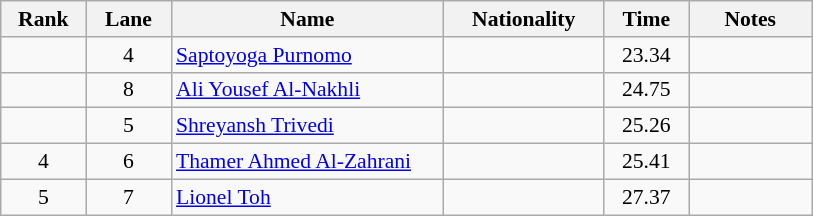<table class="wikitable sortable" style="font-size:90%; text-align:center">
<tr>
<th width="50">Rank</th>
<th width="50">Lane</th>
<th width="175">Name</th>
<th width="100">Nationality</th>
<th width="50">Time</th>
<th width="75">Notes</th>
</tr>
<tr>
<td></td>
<td>4</td>
<td align="left"><a href='#'>Saptoyoga Purnomo</a></td>
<td align="left"></td>
<td>23.34</td>
<td></td>
</tr>
<tr>
<td></td>
<td>8</td>
<td align="left"><a href='#'>Ali Yousef Al-Nakhli</a></td>
<td align="left"></td>
<td>24.75</td>
<td></td>
</tr>
<tr>
<td></td>
<td>5</td>
<td align="left"><a href='#'>Shreyansh Trivedi</a></td>
<td align="left"></td>
<td>25.26</td>
<td></td>
</tr>
<tr>
<td>4</td>
<td>6</td>
<td align="left"><a href='#'>Thamer Ahmed Al-Zahrani</a></td>
<td align="left"></td>
<td>25.41</td>
<td></td>
</tr>
<tr>
<td>5</td>
<td>7</td>
<td align="left"><a href='#'>Lionel Toh</a></td>
<td align="left"></td>
<td>27.37</td>
<td></td>
</tr>
</table>
